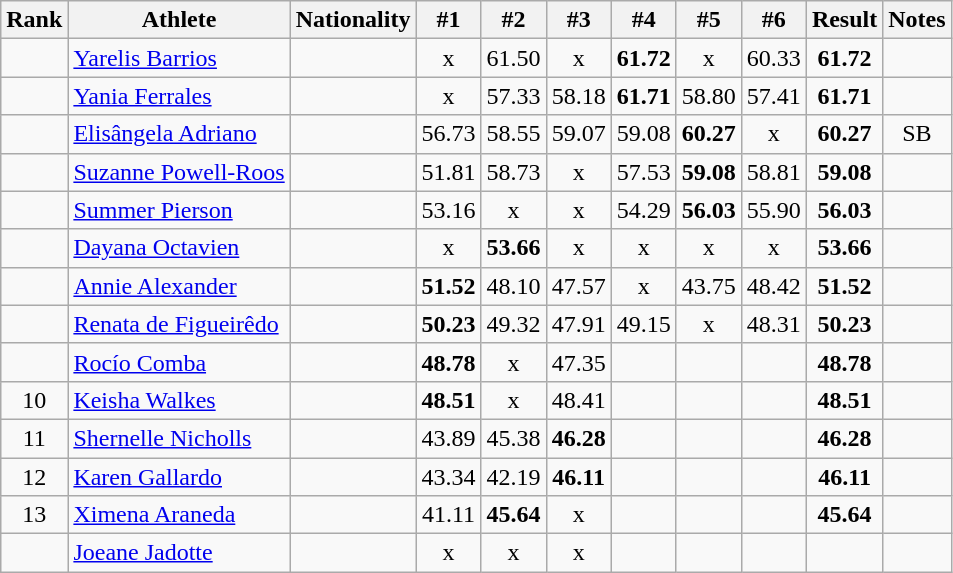<table class="wikitable sortable" style="text-align:center">
<tr>
<th>Rank</th>
<th>Athlete</th>
<th>Nationality</th>
<th>#1</th>
<th>#2</th>
<th>#3</th>
<th>#4</th>
<th>#5</th>
<th>#6</th>
<th>Result</th>
<th>Notes</th>
</tr>
<tr>
<td></td>
<td align="left"><a href='#'>Yarelis Barrios</a></td>
<td align=left></td>
<td>x</td>
<td>61.50</td>
<td>x</td>
<td><strong>61.72</strong></td>
<td>x</td>
<td>60.33</td>
<td><strong>61.72</strong></td>
<td></td>
</tr>
<tr>
<td></td>
<td align="left"><a href='#'>Yania Ferrales</a></td>
<td align=left></td>
<td>x</td>
<td>57.33</td>
<td>58.18</td>
<td><strong>61.71</strong></td>
<td>58.80</td>
<td>57.41</td>
<td><strong>61.71</strong></td>
<td></td>
</tr>
<tr>
<td></td>
<td align="left"><a href='#'>Elisângela Adriano</a></td>
<td align=left></td>
<td>56.73</td>
<td>58.55</td>
<td>59.07</td>
<td>59.08</td>
<td><strong>60.27</strong></td>
<td>x</td>
<td><strong>60.27</strong></td>
<td>SB</td>
</tr>
<tr>
<td></td>
<td align="left"><a href='#'>Suzanne Powell-Roos</a></td>
<td align=left></td>
<td>51.81</td>
<td>58.73</td>
<td>x</td>
<td>57.53</td>
<td><strong>59.08</strong></td>
<td>58.81</td>
<td><strong>59.08</strong></td>
<td></td>
</tr>
<tr>
<td></td>
<td align="left"><a href='#'>Summer Pierson</a></td>
<td align=left></td>
<td>53.16</td>
<td>x</td>
<td>x</td>
<td>54.29</td>
<td><strong>56.03</strong></td>
<td>55.90</td>
<td><strong>56.03</strong></td>
<td></td>
</tr>
<tr>
<td></td>
<td align="left"><a href='#'>Dayana Octavien</a></td>
<td align=left></td>
<td>x</td>
<td><strong>53.66</strong></td>
<td>x</td>
<td>x</td>
<td>x</td>
<td>x</td>
<td><strong>53.66</strong></td>
<td></td>
</tr>
<tr>
<td></td>
<td align="left"><a href='#'>Annie Alexander</a></td>
<td align=left></td>
<td><strong>51.52</strong></td>
<td>48.10</td>
<td>47.57</td>
<td>x</td>
<td>43.75</td>
<td>48.42</td>
<td><strong>51.52</strong></td>
<td></td>
</tr>
<tr>
<td></td>
<td align="left"><a href='#'>Renata de Figueirêdo</a></td>
<td align=left></td>
<td><strong>50.23</strong></td>
<td>49.32</td>
<td>47.91</td>
<td>49.15</td>
<td>x</td>
<td>48.31</td>
<td><strong>50.23</strong></td>
<td></td>
</tr>
<tr>
<td></td>
<td align="left"><a href='#'>Rocío Comba</a></td>
<td align=left></td>
<td><strong>48.78</strong></td>
<td>x</td>
<td>47.35</td>
<td></td>
<td></td>
<td></td>
<td><strong>48.78</strong></td>
<td></td>
</tr>
<tr>
<td>10</td>
<td align="left"><a href='#'>Keisha Walkes</a></td>
<td align=left></td>
<td><strong>48.51</strong></td>
<td>x</td>
<td>48.41</td>
<td></td>
<td></td>
<td></td>
<td><strong>48.51</strong></td>
<td></td>
</tr>
<tr>
<td>11</td>
<td align="left"><a href='#'>Shernelle Nicholls</a></td>
<td align=left></td>
<td>43.89</td>
<td>45.38</td>
<td><strong>46.28</strong></td>
<td></td>
<td></td>
<td></td>
<td><strong>46.28</strong></td>
<td></td>
</tr>
<tr>
<td>12</td>
<td align="left"><a href='#'>Karen Gallardo</a></td>
<td align=left></td>
<td>43.34</td>
<td>42.19</td>
<td><strong>46.11</strong></td>
<td></td>
<td></td>
<td></td>
<td><strong>46.11</strong></td>
<td></td>
</tr>
<tr>
<td>13</td>
<td align="left"><a href='#'>Ximena Araneda</a></td>
<td align=left></td>
<td>41.11</td>
<td><strong>45.64</strong></td>
<td>x</td>
<td></td>
<td></td>
<td></td>
<td><strong>45.64</strong></td>
<td></td>
</tr>
<tr>
<td></td>
<td align="left"><a href='#'>Joeane Jadotte</a></td>
<td align=left></td>
<td>x</td>
<td>x</td>
<td>x</td>
<td></td>
<td></td>
<td></td>
<td><strong></strong></td>
<td></td>
</tr>
</table>
